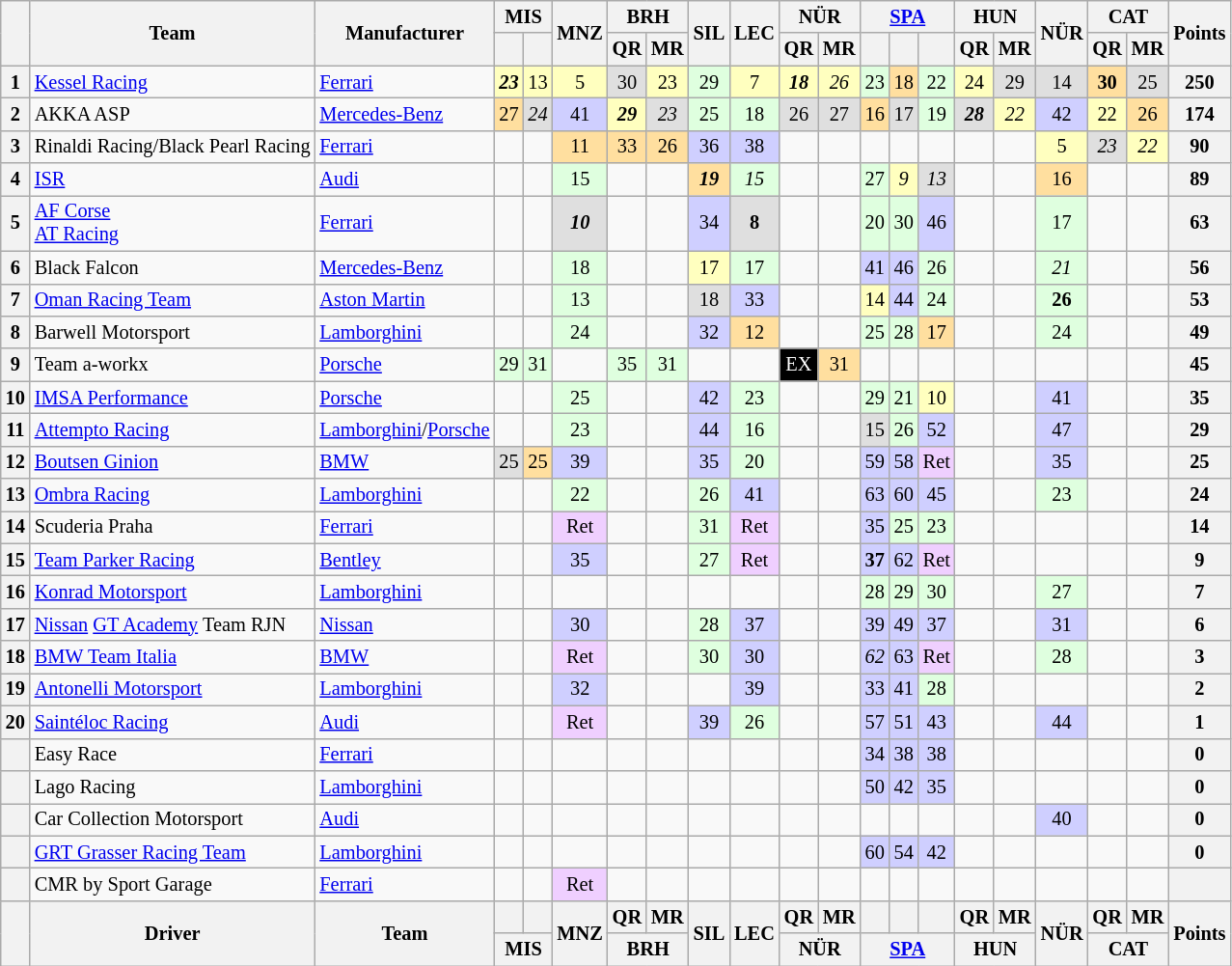<table class="wikitable" style="font-size: 85%; text-align:center;">
<tr>
<th rowspan=2></th>
<th rowspan=2>Team</th>
<th rowspan=2>Manufacturer</th>
<th colspan=2>MIS<br></th>
<th rowspan=2>MNZ<br></th>
<th colspan=2>BRH<br></th>
<th rowspan=2>SIL<br></th>
<th rowspan=2>LEC<br></th>
<th colspan=2>NÜR<br></th>
<th colspan=3><a href='#'>SPA</a><br></th>
<th colspan=2>HUN<br></th>
<th rowspan=2>NÜR<br></th>
<th colspan=2>CAT<br></th>
<th rowspan=2>Points</th>
</tr>
<tr>
<th></th>
<th></th>
<th>QR</th>
<th>MR</th>
<th>QR</th>
<th>MR</th>
<th></th>
<th></th>
<th></th>
<th>QR</th>
<th>MR</th>
<th>QR</th>
<th>MR</th>
</tr>
<tr>
<th>1</th>
<td align=left> <a href='#'>Kessel Racing</a></td>
<td align=left><a href='#'>Ferrari</a></td>
<td style="background:#FFFFBF;"><strong><em>23</em></strong></td>
<td style="background:#FFFFBF;">13</td>
<td style="background:#FFFFBF;">5</td>
<td style="background:#DFDFDF;">30</td>
<td style="background:#FFFFBF;">23</td>
<td style="background:#DFFFDF;">29</td>
<td style="background:#FFFFBF;">7</td>
<td style="background:#FFFFBF;"><strong><em>18</em></strong></td>
<td style="background:#FFFFBF;"><em>26</em></td>
<td style="background:#DFFFDF;">23</td>
<td style="background:#FFDF9F;">18</td>
<td style="background:#DFFFDF;">22</td>
<td style="background:#FFFFBF;">24</td>
<td style="background:#DFDFDF;">29</td>
<td style="background:#DFDFDF;">14</td>
<td style="background:#FFDF9F;"><strong>30</strong></td>
<td style="background:#DFDFDF;">25</td>
<th>250</th>
</tr>
<tr>
<th>2</th>
<td align=left> AKKA ASP</td>
<td align=left><a href='#'>Mercedes-Benz</a></td>
<td style="background:#FFDF9F;">27</td>
<td style="background:#DFDFDF;"><em>24</em></td>
<td style="background:#CFCFFF;">41</td>
<td style="background:#FFFFBF;"><strong><em>29</em></strong></td>
<td style="background:#DFDFDF;"><em>23</em></td>
<td style="background:#DFFFDF;">25</td>
<td style="background:#DFFFDF;">18</td>
<td style="background:#DFDFDF;">26</td>
<td style="background:#DFDFDF;">27</td>
<td style="background:#FFDF9F;">16</td>
<td style="background:#DFDFDF;">17</td>
<td style="background:#DFFFDF;">19</td>
<td style="background:#DFDFDF;"><strong><em>28</em></strong></td>
<td style="background:#FFFFBF;"><em>22</em></td>
<td style="background:#CFCFFF;">42</td>
<td style="background:#FFFFBF;">22</td>
<td style="background:#FFDF9F;">26</td>
<th>174</th>
</tr>
<tr>
<th>3</th>
<td align=left> Rinaldi Racing/Black Pearl Racing</td>
<td align=left><a href='#'>Ferrari</a></td>
<td></td>
<td></td>
<td style="background:#FFDF9F;">11</td>
<td style="background:#FFDF9F;">33</td>
<td style="background:#FFDF9F;">26</td>
<td style="background:#CFCFFF;">36</td>
<td style="background:#CFCFFF;">38</td>
<td></td>
<td></td>
<td></td>
<td></td>
<td></td>
<td></td>
<td></td>
<td style="background:#FFFFBF;">5</td>
<td style="background:#DFDFDF;"><em>23</em></td>
<td style="background:#FFFFBF;"><em>22</em></td>
<th>90</th>
</tr>
<tr>
<th>4</th>
<td align=left> <a href='#'>ISR</a></td>
<td align=left><a href='#'>Audi</a></td>
<td></td>
<td></td>
<td style="background:#DFFFDF;">15</td>
<td></td>
<td></td>
<td style="background:#FFDF9F;"><strong><em>19</em></strong></td>
<td style="background:#DFFFDF;"><em>15</em></td>
<td></td>
<td></td>
<td style="background:#DFFFDF;">27</td>
<td style="background:#FFFFBF;"><em>9</em></td>
<td style="background:#DFDFDF;"><em>13</em></td>
<td></td>
<td></td>
<td style="background:#FFDF9F;">16</td>
<td></td>
<td></td>
<th>89</th>
</tr>
<tr>
<th>5</th>
<td align=left> <a href='#'>AF Corse</a><br> <a href='#'>AT Racing</a></td>
<td align=left><a href='#'>Ferrari</a></td>
<td></td>
<td></td>
<td style="background:#DFDFDF;"><strong><em>10</em></strong></td>
<td></td>
<td></td>
<td style="background:#CFCFFF;">34</td>
<td style="background:#DFDFDF;"><strong>8</strong></td>
<td></td>
<td></td>
<td style="background:#DFFFDF;">20</td>
<td style="background:#DFFFDF;">30</td>
<td style="background:#CFCFFF;">46</td>
<td></td>
<td></td>
<td style="background:#DFFFDF;">17</td>
<td></td>
<td></td>
<th>63</th>
</tr>
<tr>
<th>6</th>
<td align=left> Black Falcon</td>
<td align=left><a href='#'>Mercedes-Benz</a></td>
<td></td>
<td></td>
<td style="background:#DFFFDF;">18</td>
<td></td>
<td></td>
<td style="background:#FFFFBF;">17</td>
<td style="background:#DFFFDF;">17</td>
<td></td>
<td></td>
<td style="background:#CFCFFF;">41</td>
<td style="background:#CFCFFF;">46</td>
<td style="background:#DFFFDF;">26</td>
<td></td>
<td></td>
<td style="background:#DFFFDF;"><em>21</em></td>
<td></td>
<td></td>
<th>56</th>
</tr>
<tr>
<th>7</th>
<td align=left> <a href='#'>Oman Racing Team</a></td>
<td align=left><a href='#'>Aston Martin</a></td>
<td></td>
<td></td>
<td style="background:#DFFFDF;">13</td>
<td></td>
<td></td>
<td style="background:#DFDFDF;">18</td>
<td style="background:#CFCFFF;">33</td>
<td></td>
<td></td>
<td style="background:#FFFFBF;">14</td>
<td style="background:#CFCFFF;">44</td>
<td style="background:#DFFFDF;">24</td>
<td></td>
<td></td>
<td style="background:#DFFFDF;"><strong>26</strong></td>
<td></td>
<td></td>
<th>53</th>
</tr>
<tr>
<th>8</th>
<td align=left> Barwell Motorsport</td>
<td align=left><a href='#'>Lamborghini</a></td>
<td></td>
<td></td>
<td style="background:#DFFFDF;">24</td>
<td></td>
<td></td>
<td style="background:#CFCFFF;">32</td>
<td style="background:#FFDF9F;">12</td>
<td></td>
<td></td>
<td style="background:#DFFFDF;">25</td>
<td style="background:#DFFFDF;">28</td>
<td style="background:#FFDF9F;">17</td>
<td></td>
<td></td>
<td style="background:#DFFFDF;">24</td>
<td></td>
<td></td>
<th>49</th>
</tr>
<tr>
<th>9</th>
<td align=left> Team a-workx</td>
<td align=left><a href='#'>Porsche</a></td>
<td style="background:#DFFFDF;">29</td>
<td style="background:#DFFFDF;">31</td>
<td></td>
<td style="background:#DFFFDF;">35</td>
<td style="background:#DFFFDF;">31</td>
<td></td>
<td></td>
<td style="background:#000000; color:white;">EX</td>
<td style="background:#FFDF9F;">31</td>
<td></td>
<td></td>
<td></td>
<td></td>
<td></td>
<td></td>
<td></td>
<td></td>
<th>45</th>
</tr>
<tr>
<th>10</th>
<td align=left> <a href='#'>IMSA Performance</a></td>
<td align=left><a href='#'>Porsche</a></td>
<td></td>
<td></td>
<td style="background:#DFFFDF;">25</td>
<td></td>
<td></td>
<td style="background:#CFCFFF;">42</td>
<td style="background:#DFFFDF;">23</td>
<td></td>
<td></td>
<td style="background:#DFFFDF;">29</td>
<td style="background:#DFFFDF;">21</td>
<td style="background:#FFFFBF;">10</td>
<td></td>
<td></td>
<td style="background:#CFCFFF;">41</td>
<td></td>
<td></td>
<th>35</th>
</tr>
<tr>
<th>11</th>
<td align=left> <a href='#'>Attempto Racing</a></td>
<td align=left><a href='#'>Lamborghini</a>/<a href='#'>Porsche</a></td>
<td></td>
<td></td>
<td style="background:#DFFFDF;">23</td>
<td></td>
<td></td>
<td style="background:#CFCFFF;">44</td>
<td style="background:#DFFFDF;">16</td>
<td></td>
<td></td>
<td style="background:#DFDFDF;">15</td>
<td style="background:#DFFFDF;">26</td>
<td style="background:#CFCFFF;">52</td>
<td></td>
<td></td>
<td style="background:#CFCFFF;">47</td>
<td></td>
<td></td>
<th>29</th>
</tr>
<tr>
<th>12</th>
<td align=left> <a href='#'>Boutsen Ginion</a></td>
<td align=left><a href='#'>BMW</a></td>
<td style="background:#DFDFDF;">25</td>
<td style="background:#FFDF9F;">25</td>
<td style="background:#CFCFFF;">39</td>
<td></td>
<td></td>
<td style="background:#CFCFFF;">35</td>
<td style="background:#DFFFDF;">20</td>
<td></td>
<td></td>
<td style="background:#CFCFFF;">59</td>
<td style="background:#CFCFFF;">58</td>
<td style="background:#EFCFFF;">Ret</td>
<td></td>
<td></td>
<td style="background:#CFCFFF;">35</td>
<td></td>
<td></td>
<th>25</th>
</tr>
<tr>
<th>13</th>
<td align=left> <a href='#'>Ombra Racing</a></td>
<td align=left><a href='#'>Lamborghini</a></td>
<td></td>
<td></td>
<td style="background:#DFFFDF;">22</td>
<td></td>
<td></td>
<td style="background:#DFFFDF;">26</td>
<td style="background:#CFCFFF;">41</td>
<td></td>
<td></td>
<td style="background:#CFCFFF;">63</td>
<td style="background:#CFCFFF;">60</td>
<td style="background:#CFCFFF;">45</td>
<td></td>
<td></td>
<td style="background:#DFFFDF;">23</td>
<td></td>
<td></td>
<th>24</th>
</tr>
<tr>
<th>14</th>
<td align=left> Scuderia Praha</td>
<td align=left><a href='#'>Ferrari</a></td>
<td></td>
<td></td>
<td style="background:#EFCFFF;">Ret</td>
<td></td>
<td></td>
<td style="background:#DFFFDF;">31</td>
<td style="background:#EFCFFF;">Ret</td>
<td></td>
<td></td>
<td style="background:#CFCFFF;">35</td>
<td style="background:#DFFFDF;">25</td>
<td style="background:#DFFFDF;">23</td>
<td></td>
<td></td>
<td></td>
<td></td>
<td></td>
<th>14</th>
</tr>
<tr>
<th>15</th>
<td align=left> <a href='#'>Team Parker Racing</a></td>
<td align=left><a href='#'>Bentley</a></td>
<td></td>
<td></td>
<td style="background:#CFCFFF;">35</td>
<td></td>
<td></td>
<td style="background:#DFFFDF;">27</td>
<td style="background:#EFCFFF;">Ret</td>
<td></td>
<td></td>
<td style="background:#CFCFFF;"><strong>37</strong></td>
<td style="background:#CFCFFF;">62</td>
<td style="background:#EFCFFF;">Ret</td>
<td></td>
<td></td>
<td></td>
<td></td>
<td></td>
<th>9</th>
</tr>
<tr>
<th>16</th>
<td align=left> <a href='#'>Konrad Motorsport</a></td>
<td align=left><a href='#'>Lamborghini</a></td>
<td></td>
<td></td>
<td></td>
<td></td>
<td></td>
<td></td>
<td></td>
<td></td>
<td></td>
<td style="background:#DFFFDF;">28</td>
<td style="background:#DFFFDF;">29</td>
<td style="background:#DFFFDF;">30</td>
<td></td>
<td></td>
<td style="background:#DFFFDF;">27</td>
<td></td>
<td></td>
<th>7</th>
</tr>
<tr>
<th>17</th>
<td align=left> <a href='#'>Nissan</a> <a href='#'>GT Academy</a> Team RJN</td>
<td align=left><a href='#'>Nissan</a></td>
<td></td>
<td></td>
<td style="background:#CFCFFF;">30</td>
<td></td>
<td></td>
<td style="background:#DFFFDF;">28</td>
<td style="background:#CFCFFF;">37</td>
<td></td>
<td></td>
<td style="background:#CFCFFF;">39</td>
<td style="background:#CFCFFF;">49</td>
<td style="background:#CFCFFF;">37</td>
<td></td>
<td></td>
<td style="background:#CFCFFF;">31</td>
<td></td>
<td></td>
<th>6</th>
</tr>
<tr>
<th>18</th>
<td align=left> <a href='#'>BMW Team Italia</a></td>
<td align=left><a href='#'>BMW</a></td>
<td></td>
<td></td>
<td style="background:#EFCFFF;">Ret</td>
<td></td>
<td></td>
<td style="background:#DFFFDF;">30</td>
<td style="background:#CFCFFF;">30</td>
<td></td>
<td></td>
<td style="background:#CFCFFF;"><em>62</em></td>
<td style="background:#CFCFFF;">63</td>
<td style="background:#EFCFFF;">Ret</td>
<td></td>
<td></td>
<td style="background:#DFFFDF;">28</td>
<td></td>
<td></td>
<th>3</th>
</tr>
<tr>
<th>19</th>
<td align=left> <a href='#'>Antonelli Motorsport</a></td>
<td align=left><a href='#'>Lamborghini</a></td>
<td></td>
<td></td>
<td style="background:#CFCFFF;">32</td>
<td></td>
<td></td>
<td></td>
<td style="background:#CFCFFF;">39</td>
<td></td>
<td></td>
<td style="background:#CFCFFF;">33</td>
<td style="background:#CFCFFF;">41</td>
<td style="background:#DFFFDF;">28</td>
<td></td>
<td></td>
<td></td>
<td></td>
<td></td>
<th>2</th>
</tr>
<tr>
<th>20</th>
<td align=left> <a href='#'>Saintéloc Racing</a></td>
<td align=left><a href='#'>Audi</a></td>
<td></td>
<td></td>
<td style="background:#EFCFFF;">Ret</td>
<td></td>
<td></td>
<td style="background:#CFCFFF;">39</td>
<td style="background:#DFFFDF;">26</td>
<td></td>
<td></td>
<td style="background:#CFCFFF;">57</td>
<td style="background:#CFCFFF;">51</td>
<td style="background:#CFCFFF;">43</td>
<td></td>
<td></td>
<td style="background:#CFCFFF;">44</td>
<td></td>
<td></td>
<th>1</th>
</tr>
<tr>
<th></th>
<td align=left> Easy Race</td>
<td align=left><a href='#'>Ferrari</a></td>
<td></td>
<td></td>
<td></td>
<td></td>
<td></td>
<td></td>
<td></td>
<td></td>
<td></td>
<td style="background:#CFCFFF;">34</td>
<td style="background:#CFCFFF;">38</td>
<td style="background:#CFCFFF;">38</td>
<td></td>
<td></td>
<td></td>
<td></td>
<td></td>
<th>0</th>
</tr>
<tr>
<th></th>
<td align=left> Lago Racing</td>
<td align=left><a href='#'>Lamborghini</a></td>
<td></td>
<td></td>
<td></td>
<td></td>
<td></td>
<td></td>
<td></td>
<td></td>
<td></td>
<td style="background:#CFCFFF;">50</td>
<td style="background:#CFCFFF;">42</td>
<td style="background:#CFCFFF;">35</td>
<td></td>
<td></td>
<td></td>
<td></td>
<td></td>
<th>0</th>
</tr>
<tr>
<th></th>
<td align=left> Car Collection Motorsport</td>
<td align=left><a href='#'>Audi</a></td>
<td></td>
<td></td>
<td></td>
<td></td>
<td></td>
<td></td>
<td></td>
<td></td>
<td></td>
<td></td>
<td></td>
<td></td>
<td></td>
<td></td>
<td style="background:#CFCFFF;">40</td>
<td></td>
<td></td>
<th>0</th>
</tr>
<tr>
<th></th>
<td align=left> <a href='#'>GRT Grasser Racing Team</a></td>
<td align=left><a href='#'>Lamborghini</a></td>
<td></td>
<td></td>
<td></td>
<td></td>
<td></td>
<td></td>
<td></td>
<td></td>
<td></td>
<td style="background:#CFCFFF;">60</td>
<td style="background:#CFCFFF;">54</td>
<td style="background:#CFCFFF;">42</td>
<td></td>
<td></td>
<td></td>
<td></td>
<td></td>
<th>0</th>
</tr>
<tr>
<th></th>
<td align=left> CMR by Sport Garage</td>
<td align=left><a href='#'>Ferrari</a></td>
<td></td>
<td></td>
<td style="background:#EFCFFF;">Ret</td>
<td></td>
<td></td>
<td></td>
<td></td>
<td></td>
<td></td>
<td></td>
<td></td>
<td></td>
<td></td>
<td></td>
<td></td>
<td></td>
<td></td>
<th></th>
</tr>
<tr valign="top">
<th valign=middle rowspan=2></th>
<th valign=middle rowspan=2>Driver</th>
<th valign=middle rowspan=2>Team</th>
<th></th>
<th></th>
<th valign=middle rowspan=2>MNZ<br></th>
<th>QR</th>
<th>MR</th>
<th valign=middle rowspan=2>SIL<br></th>
<th valign=middle rowspan=2>LEC<br></th>
<th>QR</th>
<th>MR</th>
<th></th>
<th></th>
<th></th>
<th>QR</th>
<th>MR</th>
<th valign=middle rowspan=2>NÜR<br></th>
<th>QR</th>
<th>MR</th>
<th valign=middle rowspan=2>Points</th>
</tr>
<tr>
<th colspan=2>MIS<br></th>
<th colspan=2>BRH<br></th>
<th colspan=2>NÜR<br></th>
<th colspan=3><a href='#'>SPA</a><br></th>
<th colspan=2>HUN<br></th>
<th colspan=2>CAT<br></th>
</tr>
</table>
